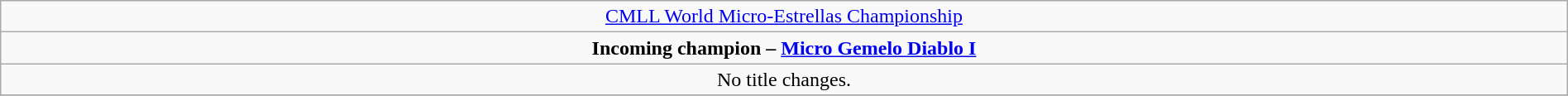<table class="wikitable" style="text-align:center; width:100%;">
<tr>
<td colspan="5" style="text-align: center;"><a href='#'>CMLL World Micro-Estrellas Championship</a></td>
</tr>
<tr>
<td colspan="5" style="text-align: center;"><strong>Incoming champion – <a href='#'>Micro Gemelo Diablo I</a></strong></td>
</tr>
<tr>
<td>No title changes.</td>
</tr>
<tr>
</tr>
</table>
